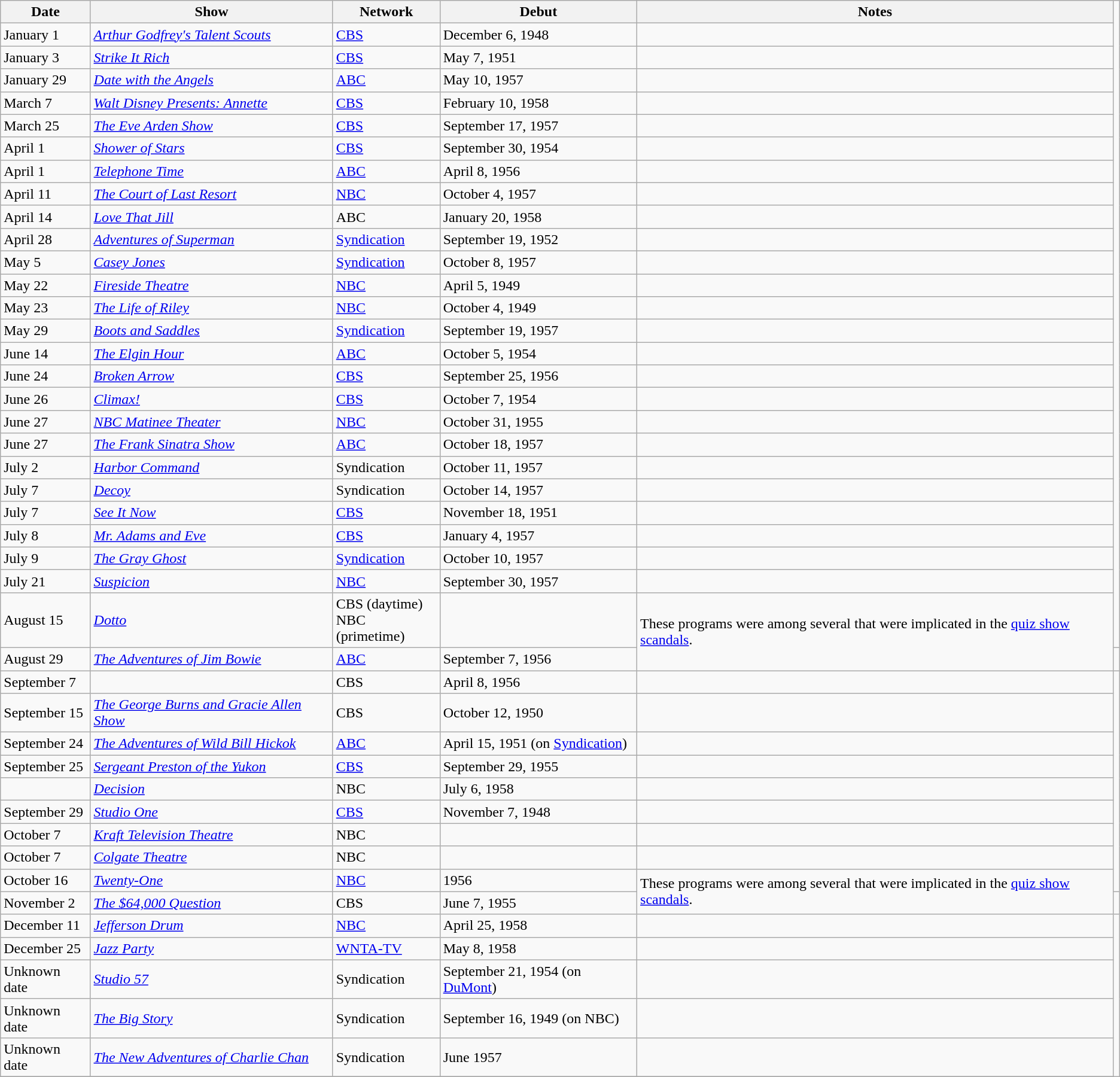<table class="wikitable">
<tr>
<th>Date</th>
<th>Show</th>
<th>Network</th>
<th>Debut</th>
<th>Notes</th>
</tr>
<tr>
<td>January 1</td>
<td><em><a href='#'>Arthur Godfrey's Talent Scouts</a></em></td>
<td><a href='#'>CBS</a></td>
<td>December 6, 1948</td>
<td></td>
</tr>
<tr>
<td>January 3</td>
<td><em><a href='#'>Strike It Rich</a></em></td>
<td><a href='#'>CBS</a></td>
<td>May 7, 1951</td>
<td></td>
</tr>
<tr>
<td>January 29</td>
<td><em><a href='#'>Date with the Angels</a></em></td>
<td><a href='#'>ABC</a></td>
<td>May 10, 1957</td>
<td></td>
</tr>
<tr>
<td>March 7</td>
<td><em><a href='#'>Walt Disney Presents: Annette</a></em></td>
<td><a href='#'>CBS</a></td>
<td>February 10, 1958</td>
<td></td>
</tr>
<tr>
<td>March 25</td>
<td><em><a href='#'>The Eve Arden Show</a></em></td>
<td><a href='#'>CBS</a></td>
<td>September 17, 1957</td>
<td></td>
</tr>
<tr>
<td>April 1</td>
<td><em><a href='#'>Shower of Stars</a></em></td>
<td><a href='#'>CBS</a></td>
<td>September 30, 1954</td>
<td></td>
</tr>
<tr>
<td>April 1</td>
<td><em><a href='#'>Telephone Time</a></em></td>
<td><a href='#'>ABC</a></td>
<td>April 8, 1956</td>
<td></td>
</tr>
<tr>
<td>April 11</td>
<td><em><a href='#'>The Court of Last Resort</a></em></td>
<td><a href='#'>NBC</a></td>
<td>October 4, 1957</td>
<td></td>
</tr>
<tr>
<td>April 14</td>
<td><em><a href='#'>Love That Jill</a></em></td>
<td>ABC</td>
<td>January 20, 1958</td>
<td></td>
</tr>
<tr>
<td>April 28</td>
<td><em><a href='#'>Adventures of Superman</a></em></td>
<td><a href='#'>Syndication</a></td>
<td>September 19, 1952</td>
<td></td>
</tr>
<tr>
<td>May 5</td>
<td><em><a href='#'>Casey Jones</a></em></td>
<td><a href='#'>Syndication</a></td>
<td>October 8, 1957</td>
<td></td>
</tr>
<tr>
<td>May 22</td>
<td><em><a href='#'>Fireside Theatre</a></em></td>
<td><a href='#'>NBC</a></td>
<td>April 5, 1949</td>
<td></td>
</tr>
<tr>
<td>May 23</td>
<td><em><a href='#'>The Life of Riley</a></em></td>
<td><a href='#'>NBC</a></td>
<td>October 4, 1949</td>
<td></td>
</tr>
<tr>
<td>May 29</td>
<td><em><a href='#'>Boots and Saddles</a></em></td>
<td><a href='#'>Syndication</a></td>
<td>September 19, 1957</td>
<td></td>
</tr>
<tr>
<td>June 14</td>
<td><em><a href='#'>The Elgin Hour</a></em></td>
<td><a href='#'>ABC</a></td>
<td>October 5, 1954</td>
<td></td>
</tr>
<tr>
<td>June 24</td>
<td><em><a href='#'>Broken Arrow</a></em></td>
<td><a href='#'>CBS</a></td>
<td>September 25, 1956</td>
<td></td>
</tr>
<tr>
<td>June 26</td>
<td><em><a href='#'>Climax!</a></em></td>
<td><a href='#'>CBS</a></td>
<td>October 7, 1954</td>
<td></td>
</tr>
<tr>
<td>June 27</td>
<td><em><a href='#'>NBC Matinee Theater</a></em></td>
<td><a href='#'>NBC</a></td>
<td>October 31, 1955</td>
<td></td>
</tr>
<tr>
<td>June 27</td>
<td><em><a href='#'>The Frank Sinatra Show</a></em></td>
<td><a href='#'>ABC</a></td>
<td>October 18, 1957</td>
<td></td>
</tr>
<tr>
<td>July 2</td>
<td><em><a href='#'>Harbor Command</a></em></td>
<td>Syndication</td>
<td>October 11, 1957</td>
<td></td>
</tr>
<tr>
<td>July 7</td>
<td><em><a href='#'>Decoy</a></em></td>
<td>Syndication</td>
<td>October 14, 1957</td>
<td></td>
</tr>
<tr>
<td>July 7</td>
<td><em><a href='#'>See It Now</a></em></td>
<td><a href='#'>CBS</a></td>
<td>November 18, 1951</td>
<td></td>
</tr>
<tr>
<td>July 8</td>
<td><em><a href='#'>Mr. Adams and Eve</a></em></td>
<td><a href='#'>CBS</a></td>
<td>January 4, 1957</td>
<td></td>
</tr>
<tr>
<td>July 9</td>
<td><em><a href='#'>The Gray Ghost</a></em></td>
<td><a href='#'>Syndication</a></td>
<td>October 10, 1957</td>
<td></td>
</tr>
<tr>
<td>July 21</td>
<td><em><a href='#'>Suspicion</a></em></td>
<td><a href='#'>NBC</a></td>
<td>September 30, 1957</td>
<td></td>
</tr>
<tr>
<td>August 15</td>
<td><em><a href='#'>Dotto</a></em></td>
<td>CBS (daytime) <br> NBC (primetime)</td>
<td></td>
<td rowspan=2>These programs were among several that were implicated in the <a href='#'>quiz show scandals</a>.</td>
</tr>
<tr>
<td>August 29</td>
<td><em><a href='#'>The Adventures of Jim Bowie</a></em></td>
<td><a href='#'>ABC</a></td>
<td>September 7, 1956</td>
<td></td>
</tr>
<tr>
<td>September 7</td>
<td></td>
<td>CBS</td>
<td>April 8, 1956</td>
<td></td>
</tr>
<tr>
<td>September 15</td>
<td><em><a href='#'>The George Burns and Gracie Allen Show</a></em></td>
<td>CBS</td>
<td>October 12, 1950</td>
<td></td>
</tr>
<tr>
<td>September 24</td>
<td><em><a href='#'>The Adventures of Wild Bill Hickok</a></em></td>
<td><a href='#'>ABC</a></td>
<td>April 15, 1951 (on <a href='#'>Syndication</a>)</td>
<td></td>
</tr>
<tr>
<td>September 25</td>
<td><em><a href='#'>Sergeant Preston of the Yukon</a></em></td>
<td><a href='#'>CBS</a></td>
<td>September 29, 1955</td>
<td></td>
</tr>
<tr>
<td></td>
<td><em><a href='#'>Decision</a></em></td>
<td>NBC</td>
<td>July 6, 1958</td>
<td></td>
</tr>
<tr>
<td>September 29</td>
<td><em><a href='#'>Studio One</a></em></td>
<td><a href='#'>CBS</a></td>
<td>November 7, 1948</td>
<td></td>
</tr>
<tr>
<td>October 7</td>
<td><em><a href='#'>Kraft Television Theatre</a></em></td>
<td>NBC</td>
<td></td>
<td></td>
</tr>
<tr>
<td>October 7</td>
<td><em><a href='#'>Colgate Theatre</a></em></td>
<td>NBC</td>
<td></td>
<td></td>
</tr>
<tr>
<td>October 16</td>
<td><em><a href='#'>Twenty-One</a></em></td>
<td><a href='#'>NBC</a></td>
<td>1956</td>
<td rowspan=2>These programs were among several that were implicated in the <a href='#'>quiz show scandals</a>.</td>
</tr>
<tr>
<td>November 2</td>
<td><em><a href='#'>The $64,000 Question</a></em></td>
<td>CBS</td>
<td>June 7, 1955</td>
<td></td>
</tr>
<tr>
<td>December 11</td>
<td><em><a href='#'>Jefferson Drum</a></em></td>
<td><a href='#'>NBC</a></td>
<td>April 25, 1958</td>
<td></td>
</tr>
<tr>
<td>December 25</td>
<td><em><a href='#'>Jazz Party</a></em></td>
<td><a href='#'>WNTA-TV</a></td>
<td>May 8, 1958</td>
<td></td>
</tr>
<tr>
<td>Unknown date</td>
<td><em><a href='#'>Studio 57</a></em></td>
<td>Syndication</td>
<td>September 21, 1954 (on <a href='#'>DuMont</a>)</td>
<td></td>
</tr>
<tr>
<td>Unknown date</td>
<td><em><a href='#'>The Big Story</a></em></td>
<td>Syndication</td>
<td>September 16, 1949 (on NBC)</td>
<td></td>
</tr>
<tr>
<td>Unknown date</td>
<td><em><a href='#'>The New Adventures of Charlie Chan</a></em></td>
<td>Syndication</td>
<td>June 1957</td>
<td></td>
</tr>
<tr>
</tr>
</table>
